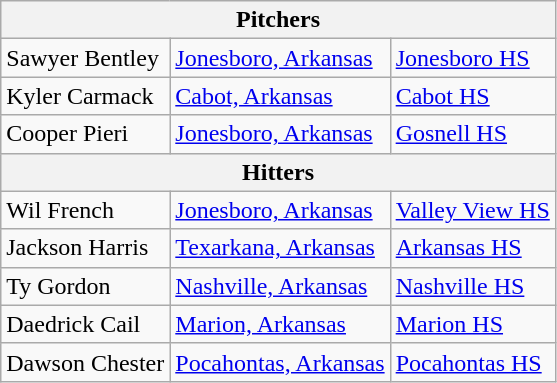<table class="wikitable">
<tr>
<th colspan=3>Pitchers</th>
</tr>
<tr>
<td>Sawyer Bentley</td>
<td><a href='#'>Jonesboro, Arkansas</a></td>
<td><a href='#'>Jonesboro HS</a></td>
</tr>
<tr>
<td>Kyler Carmack</td>
<td><a href='#'>Cabot, Arkansas</a></td>
<td><a href='#'>Cabot HS</a></td>
</tr>
<tr>
<td>Cooper Pieri</td>
<td><a href='#'>Jonesboro, Arkansas</a></td>
<td><a href='#'>Gosnell HS</a></td>
</tr>
<tr>
<th colspan=3>Hitters</th>
</tr>
<tr>
<td>Wil French</td>
<td><a href='#'>Jonesboro, Arkansas</a></td>
<td><a href='#'>Valley View HS</a></td>
</tr>
<tr>
<td>Jackson Harris</td>
<td><a href='#'>Texarkana, Arkansas</a></td>
<td><a href='#'>Arkansas HS</a></td>
</tr>
<tr>
<td>Ty Gordon</td>
<td><a href='#'>Nashville, Arkansas</a></td>
<td><a href='#'>Nashville HS</a></td>
</tr>
<tr>
<td>Daedrick Cail</td>
<td><a href='#'>Marion, Arkansas</a></td>
<td><a href='#'>Marion HS</a></td>
</tr>
<tr>
<td>Dawson Chester</td>
<td><a href='#'>Pocahontas, Arkansas</a></td>
<td><a href='#'>Pocahontas HS</a></td>
</tr>
</table>
